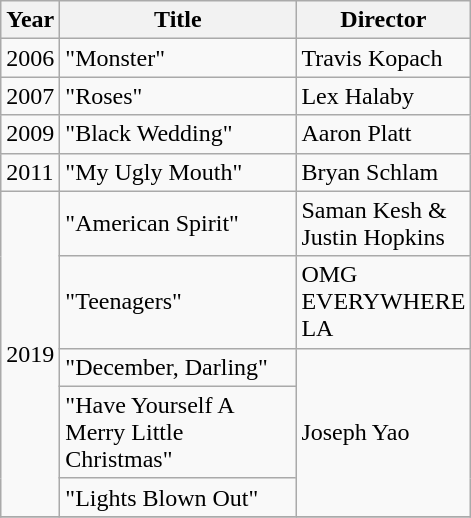<table class="wikitable">
<tr>
<th width=10>Year</th>
<th width=150>Title</th>
<th width=100>Director</th>
</tr>
<tr>
<td>2006</td>
<td>"Monster"</td>
<td>Travis Kopach</td>
</tr>
<tr>
<td>2007</td>
<td>"Roses"</td>
<td>Lex Halaby</td>
</tr>
<tr>
<td>2009</td>
<td>"Black Wedding"</td>
<td>Aaron Platt</td>
</tr>
<tr>
<td>2011</td>
<td>"My Ugly Mouth"</td>
<td>Bryan Schlam</td>
</tr>
<tr>
<td rowspan="5">2019</td>
<td>"American Spirit"</td>
<td>Saman Kesh & Justin Hopkins</td>
</tr>
<tr>
<td>"Teenagers"</td>
<td>OMG EVERYWHERE LA</td>
</tr>
<tr>
<td>"December, Darling"</td>
<td rowspan="3">Joseph Yao</td>
</tr>
<tr>
<td>"Have Yourself A Merry Little Christmas"</td>
</tr>
<tr>
<td>"Lights Blown Out"</td>
</tr>
<tr>
</tr>
</table>
